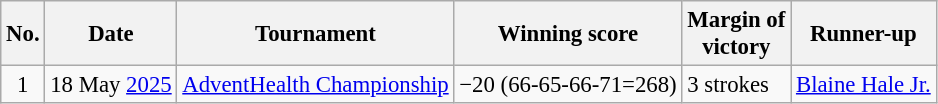<table class="wikitable" style="font-size:95%;">
<tr>
<th>No.</th>
<th>Date</th>
<th>Tournament</th>
<th>Winning score</th>
<th>Margin of<br>victory</th>
<th>Runner-up</th>
</tr>
<tr>
<td align=center>1</td>
<td align=right>18 May <a href='#'>2025</a></td>
<td><a href='#'>AdventHealth Championship</a></td>
<td>−20 (66-65-66-71=268)</td>
<td>3 strokes</td>
<td> <a href='#'>Blaine Hale Jr.</a></td>
</tr>
</table>
